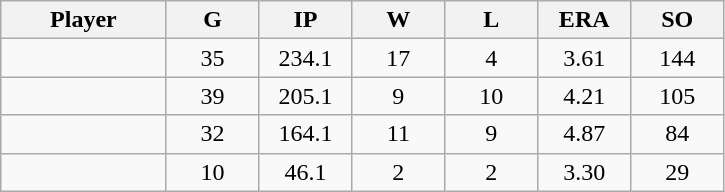<table class="wikitable sortable" style="text-align:center">
<tr>
<th bgcolor="#DDDDFF" width="16%">Player</th>
<th bgcolor="#DDDDFF" width="9%">G</th>
<th bgcolor="#DDDDFF" width="9%">IP</th>
<th bgcolor="#DDDDFF" width="9%">W</th>
<th bgcolor="#DDDDFF" width="9%">L</th>
<th bgcolor="#DDDDFF" width="9%">ERA</th>
<th bgcolor="#DDDDFF" width="9%">SO</th>
</tr>
<tr>
<td></td>
<td>35</td>
<td>234.1</td>
<td>17</td>
<td>4</td>
<td>3.61</td>
<td>144</td>
</tr>
<tr>
<td></td>
<td>39</td>
<td>205.1</td>
<td>9</td>
<td>10</td>
<td>4.21</td>
<td>105</td>
</tr>
<tr>
<td></td>
<td>32</td>
<td>164.1</td>
<td>11</td>
<td>9</td>
<td>4.87</td>
<td>84</td>
</tr>
<tr>
<td></td>
<td>10</td>
<td>46.1</td>
<td>2</td>
<td>2</td>
<td>3.30</td>
<td>29</td>
</tr>
</table>
